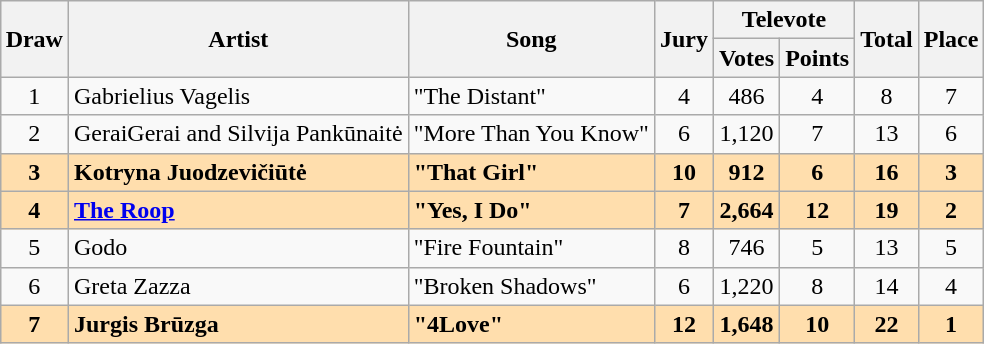<table class="sortable wikitable" style="margin: 1em auto 1em auto; text-align:center">
<tr>
<th rowspan="2">Draw</th>
<th rowspan="2">Artist</th>
<th rowspan="2">Song</th>
<th rowspan="2">Jury</th>
<th colspan="2">Televote</th>
<th rowspan="2">Total</th>
<th rowspan="2">Place</th>
</tr>
<tr>
<th>Votes</th>
<th>Points</th>
</tr>
<tr>
<td>1</td>
<td align="left">Gabrielius Vagelis</td>
<td align="left">"The Distant"</td>
<td>4</td>
<td>486</td>
<td>4</td>
<td>8</td>
<td>7</td>
</tr>
<tr>
<td>2</td>
<td align="left">GeraiGerai and Silvija Pankūnaitė</td>
<td align="left">"More Than You Know"</td>
<td>6</td>
<td>1,120</td>
<td>7</td>
<td>13</td>
<td>6</td>
</tr>
<tr style="font-weight:bold; background:#FFDEAD;">
<td>3</td>
<td align="left">Kotryna Juodzevičiūtė</td>
<td align="left">"That Girl"</td>
<td>10</td>
<td>912</td>
<td>6</td>
<td>16</td>
<td>3</td>
</tr>
<tr style="font-weight:bold; background:#FFDEAD;">
<td>4</td>
<td align="left"><a href='#'>The Roop</a></td>
<td align="left">"Yes, I Do"</td>
<td>7</td>
<td>2,664</td>
<td>12</td>
<td>19</td>
<td>2</td>
</tr>
<tr>
<td>5</td>
<td align="left">Godo</td>
<td align="left">"Fire Fountain"</td>
<td>8</td>
<td>746</td>
<td>5</td>
<td>13</td>
<td>5</td>
</tr>
<tr>
<td>6</td>
<td align="left">Greta Zazza</td>
<td align="left">"Broken Shadows"</td>
<td>6</td>
<td>1,220</td>
<td>8</td>
<td>14</td>
<td>4</td>
</tr>
<tr style="font-weight:bold; background:#FFDEAD;">
<td>7</td>
<td align="left">Jurgis Brūzga</td>
<td align="left">"4Love"</td>
<td>12</td>
<td>1,648</td>
<td>10</td>
<td>22</td>
<td>1</td>
</tr>
</table>
